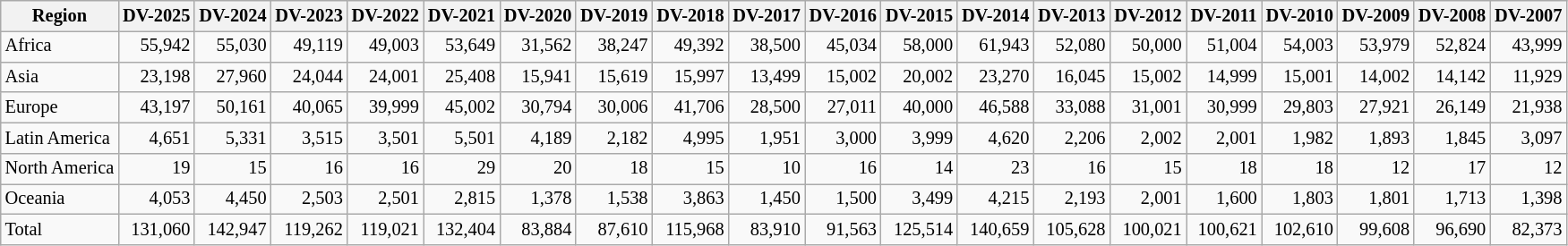<table class="wikitable sortable nowrap" style="font-size:85%; text-align:right; line-height:1.2">
<tr>
<th>Region</th>
<th>DV-2025</th>
<th>DV-2024</th>
<th>DV-2023</th>
<th>DV-2022</th>
<th>DV-2021</th>
<th>DV-2020</th>
<th>DV-2019</th>
<th>DV-2018</th>
<th>DV-2017</th>
<th>DV-2016</th>
<th>DV-2015</th>
<th>DV-2014</th>
<th>DV-2013</th>
<th>DV-2012</th>
<th>DV-2011</th>
<th>DV-2010</th>
<th>DV-2009</th>
<th>DV-2008</th>
<th>DV-2007</th>
</tr>
<tr>
<td align=left>Africa</td>
<td>55,942</td>
<td>55,030</td>
<td>49,119</td>
<td>49,003</td>
<td>53,649</td>
<td>31,562</td>
<td>38,247</td>
<td>49,392</td>
<td>38,500</td>
<td>45,034</td>
<td>58,000</td>
<td>61,943</td>
<td>52,080</td>
<td>50,000</td>
<td>51,004</td>
<td>54,003</td>
<td>53,979</td>
<td>52,824</td>
<td>43,999</td>
</tr>
<tr>
<td align=left>Asia</td>
<td>23,198</td>
<td>27,960</td>
<td>24,044</td>
<td>24,001</td>
<td>25,408</td>
<td>15,941</td>
<td>15,619</td>
<td>15,997</td>
<td>13,499</td>
<td>15,002</td>
<td>20,002</td>
<td>23,270</td>
<td>16,045</td>
<td>15,002</td>
<td>14,999</td>
<td>15,001</td>
<td>14,002</td>
<td>14,142</td>
<td>11,929</td>
</tr>
<tr>
<td align=left>Europe</td>
<td>43,197</td>
<td>50,161</td>
<td>40,065</td>
<td>39,999</td>
<td>45,002</td>
<td>30,794</td>
<td>30,006</td>
<td>41,706</td>
<td>28,500</td>
<td>27,011</td>
<td>40,000</td>
<td>46,588</td>
<td>33,088</td>
<td>31,001</td>
<td>30,999</td>
<td>29,803</td>
<td>27,921</td>
<td>26,149</td>
<td>21,938</td>
</tr>
<tr>
<td align=left>Latin America</td>
<td>4,651</td>
<td>5,331</td>
<td>3,515</td>
<td>3,501</td>
<td>5,501</td>
<td>4,189</td>
<td>2,182</td>
<td>4,995</td>
<td>1,951</td>
<td>3,000</td>
<td>3,999</td>
<td>4,620</td>
<td>2,206</td>
<td>2,002</td>
<td>2,001</td>
<td>1,982</td>
<td>1,893</td>
<td>1,845</td>
<td>3,097</td>
</tr>
<tr>
<td align=left>North America</td>
<td>19</td>
<td>15</td>
<td>16</td>
<td>16</td>
<td>29</td>
<td>20</td>
<td>18</td>
<td>15</td>
<td>10</td>
<td>16</td>
<td>14</td>
<td>23</td>
<td>16</td>
<td>15</td>
<td>18</td>
<td>18</td>
<td>12</td>
<td>17</td>
<td>12</td>
</tr>
<tr>
<td align=left>Oceania</td>
<td>4,053</td>
<td>4,450</td>
<td>2,503</td>
<td>2,501</td>
<td>2,815</td>
<td>1,378</td>
<td>1,538</td>
<td>3,863</td>
<td>1,450</td>
<td>1,500</td>
<td>3,499</td>
<td>4,215</td>
<td>2,193</td>
<td>2,001</td>
<td>1,600</td>
<td>1,803</td>
<td>1,801</td>
<td>1,713</td>
<td>1,398</td>
</tr>
<tr>
<td align=left>Total</td>
<td>131,060</td>
<td>142,947</td>
<td>119,262</td>
<td>119,021</td>
<td>132,404</td>
<td>83,884</td>
<td>87,610</td>
<td>115,968</td>
<td>83,910</td>
<td>91,563</td>
<td>125,514</td>
<td>140,659</td>
<td>105,628</td>
<td>100,021</td>
<td>100,621</td>
<td>102,610</td>
<td>99,608</td>
<td>96,690</td>
<td>82,373</td>
</tr>
</table>
